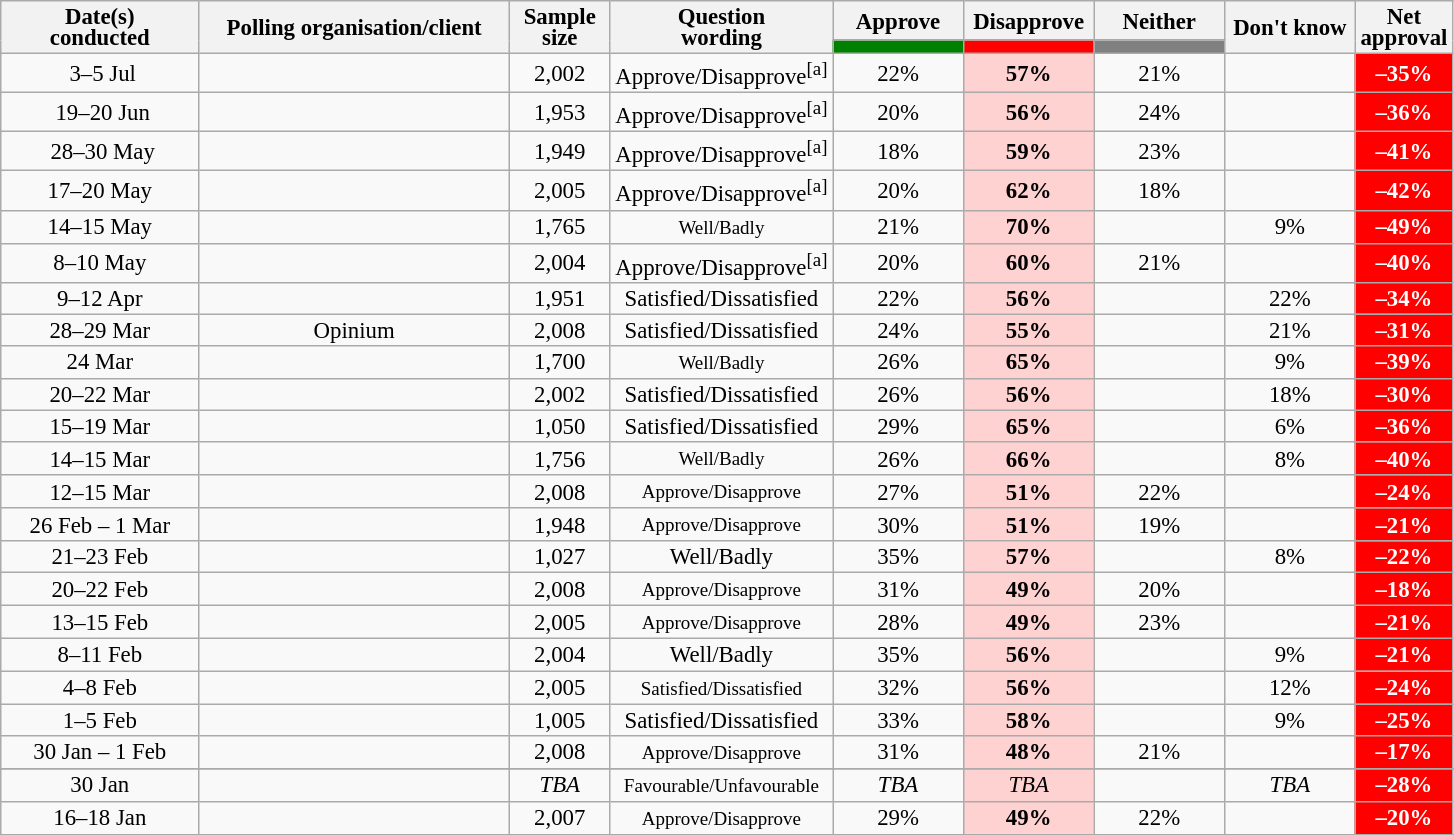<table class="wikitable collapsible sortable" style="text-align:center;font-size:95%;line-height:14px;">
<tr>
<th style="width:125px;" rowspan="2">Date(s)<br>conducted</th>
<th style="width:200px;" rowspan="2">Polling organisation/client</th>
<th style="width:60px;" rowspan="2">Sample size</th>
<th style="width:120px;" rowspan="2">Question<br>wording</th>
<th class="unsortable" style="width:80px;">Approve</th>
<th class="unsortable" style="width: 80px;">Disapprove</th>
<th class="unsortable" style="width:80px;">Neither</th>
<th class="unsortable" style="width:80px;" rowspan="2">Don't know</th>
<th class="unsortable" style="width:20px;" rowspan="2">Net approval</th>
</tr>
<tr>
<th class="unsortable" style="color:inherit;background:green;width:60px;"></th>
<th class="unsortable" style="color:inherit;background:red;width:60px;"></th>
<th class="unsortable" style="color:inherit;background:grey;width:60px;"></th>
</tr>
<tr>
<td> 3–5 Jul</td>
<td></td>
<td>2,002</td>
<td>Approve/Disapprove<sup>[a]</sup></td>
<td>22%</td>
<td style="background:#FFD2D2"><strong>57%</strong></td>
<td>21%</td>
<td></td>
<td style="background:red;color:white;"><strong>–35%</strong></td>
</tr>
<tr>
<td> 19–20 Jun</td>
<td> </td>
<td>1,953</td>
<td>Approve/Disapprove<sup>[a]</sup></td>
<td>20%</td>
<td style="background:#FFD2D2"><strong>56%</strong></td>
<td>24%</td>
<td></td>
<td style="background:red;color:white;"><strong>–36%</strong></td>
</tr>
<tr>
<td> 28–30 May</td>
<td> </td>
<td>1,949</td>
<td>Approve/Disapprove<sup>[a]</sup></td>
<td>18%</td>
<td style="background:#FFD2D2"><strong>59%</strong></td>
<td>23%</td>
<td></td>
<td style="background:red;color:white;"><strong>–41%</strong></td>
</tr>
<tr>
<td>17–20 May</td>
<td> </td>
<td>2,005</td>
<td>Approve/Disapprove<sup>[a]</sup></td>
<td>20%</td>
<td style="background:#FFD2D2"><strong>62%</strong></td>
<td>18%</td>
<td></td>
<td style="background:red;color:white;"><strong>–42%</strong></td>
</tr>
<tr>
<td>14–15 May</td>
<td></td>
<td>1,765</td>
<td><small>Well/Badly</small></td>
<td>21%</td>
<td style="background:#FFD2D2"><strong>70%</strong></td>
<td></td>
<td>9%</td>
<td style="background:red;color:white;"><strong>–49%</strong></td>
</tr>
<tr>
<td>8–10 May</td>
<td> </td>
<td>2,004</td>
<td>Approve/Disapprove<sup>[a]</sup></td>
<td>20%</td>
<td style="background:#FFD2D2"><strong>60%</strong></td>
<td>21%</td>
<td></td>
<td style="background:red;color:white;"><strong>–40%</strong></td>
</tr>
<tr>
<td>9–12 Apr</td>
<td> </td>
<td>1,951</td>
<td>Satisfied/Dissatisfied</td>
<td>22%</td>
<td style="background:#FFD2D2"><strong>56%</strong></td>
<td></td>
<td>22%</td>
<td style="background:red;color:white;"><strong>–34%</strong></td>
</tr>
<tr>
<td>28–29 Mar</td>
<td>Opinium</td>
<td>2,008</td>
<td>Satisfied/Dissatisfied</td>
<td>24%</td>
<td style="background:#FFD2D2"><strong>55%</strong></td>
<td></td>
<td>21%</td>
<td style="background:red;color:white;"><strong>–31%</strong></td>
</tr>
<tr>
<td>24 Mar</td>
<td></td>
<td>1,700</td>
<td><small>Well/Badly</small></td>
<td>26%</td>
<td style="background:#FFD2D2"><strong>65%</strong></td>
<td></td>
<td>9%</td>
<td style="background:red;color:white;"><strong>–39%</strong></td>
</tr>
<tr>
<td>20–22 Mar</td>
<td></td>
<td>2,002</td>
<td>Satisfied/Dissatisfied</td>
<td>26%</td>
<td style="background:#FFD2D2"><strong>56%</strong></td>
<td></td>
<td>18%</td>
<td style="background:red;color:white;"><strong>–30%</strong></td>
</tr>
<tr>
<td>15–19 Mar</td>
<td></td>
<td>1,050</td>
<td>Satisfied/Dissatisfied</td>
<td>29%</td>
<td style="background:#FFD2D2"><strong>65%</strong></td>
<td></td>
<td>6%</td>
<td style="background:red;color:white;"><strong>–36%</strong></td>
</tr>
<tr>
<td>14–15 Mar</td>
<td></td>
<td>1,756</td>
<td><small>Well/Badly</small></td>
<td>26%</td>
<td style="background:#FFD2D2"><strong>66%</strong></td>
<td></td>
<td>8%</td>
<td style="background:red;color:white;"><strong>–40%</strong></td>
</tr>
<tr>
<td>12–15 Mar</td>
<td> </td>
<td>2,008</td>
<td><small>Approve/Disapprove</small></td>
<td>27%</td>
<td style="background:#FFD2D2"><strong>51%</strong></td>
<td>22%</td>
<td></td>
<td style="background:red;color:white;"><strong>–24%</strong></td>
</tr>
<tr>
<td>26 Feb – 1 Mar</td>
<td> </td>
<td>1,948</td>
<td><small>Approve/Disapprove</small></td>
<td>30%</td>
<td style="background:#FFD2D2"><strong>51%</strong></td>
<td>19%</td>
<td></td>
<td style="background:red;color:white;"><strong>–21%</strong></td>
</tr>
<tr>
<td>21–23 Feb</td>
<td></td>
<td>1,027</td>
<td>Well/Badly</td>
<td>35%</td>
<td style="background:#FFD2D2"><strong>57%</strong></td>
<td></td>
<td>8%</td>
<td style="background:red;color:white;"><strong>–22%</strong></td>
</tr>
<tr>
<td>20–22 Feb</td>
<td> </td>
<td>2,008</td>
<td><small>Approve/Disapprove</small></td>
<td>31%</td>
<td style="background:#FFD2D2"><strong>49%</strong></td>
<td>20%</td>
<td></td>
<td style="background:red;color:white;"><strong>–18%</strong></td>
</tr>
<tr>
<td>13–15 Feb</td>
<td> </td>
<td>2,005</td>
<td><small>Approve/Disapprove</small></td>
<td>28%</td>
<td style="background:#FFD2D2"><strong>49%</strong></td>
<td>23%</td>
<td></td>
<td style="background:red;color:white;"><strong>–21%</strong></td>
</tr>
<tr>
<td>8–11 Feb</td>
<td></td>
<td>2,004</td>
<td>Well/Badly</td>
<td>35%</td>
<td style="background:#FFD2D2"><strong>56%</strong></td>
<td></td>
<td>9%</td>
<td style="background:red;color:white;"><strong>–21%</strong></td>
</tr>
<tr>
<td>4–8 Feb</td>
<td></td>
<td>2,005</td>
<td><small>Satisfied/Dissatisfied</small></td>
<td>32%</td>
<td style="background:#FFD2D2"><strong>56%</strong></td>
<td></td>
<td>12%</td>
<td style="background:red;color:white;"><strong>–24%</strong></td>
</tr>
<tr>
<td>1–5 Feb</td>
<td></td>
<td>1,005</td>
<td>Satisfied/Dissatisfied</td>
<td>33%</td>
<td style="background:#FFD2D2"><strong>58%</strong></td>
<td></td>
<td>9%</td>
<td style="background:red;color:white;"><strong>–25%</strong></td>
</tr>
<tr>
<td>30 Jan – 1 Feb</td>
<td> </td>
<td>2,008</td>
<td><small>Approve/Disapprove</small></td>
<td>31%</td>
<td style="background:#FFD2D2"><strong>48%</strong></td>
<td>21%</td>
<td></td>
<td style="background:red;color:white;"><strong>–17%</strong></td>
</tr>
<tr>
</tr>
<tr>
<td>30 Jan</td>
<td></td>
<td><em>TBA</em></td>
<td><small>Favourable/Unfavourable</small></td>
<td><em>TBA</em></td>
<td style="background:#FFD2D2"><em>TBA</em></td>
<td></td>
<td><em>TBA</em></td>
<td style="background:red;color:white;"><strong>–28%</strong></td>
</tr>
<tr>
<td>16–18 Jan</td>
<td></td>
<td>2,007</td>
<td><small>Approve/Disapprove</small></td>
<td>29%</td>
<td style="background:#FFD2D2"><strong>49%</strong></td>
<td>22%</td>
<td></td>
<td style="background:red;color:white;"><strong>–20%</strong></td>
</tr>
<tr>
</tr>
</table>
